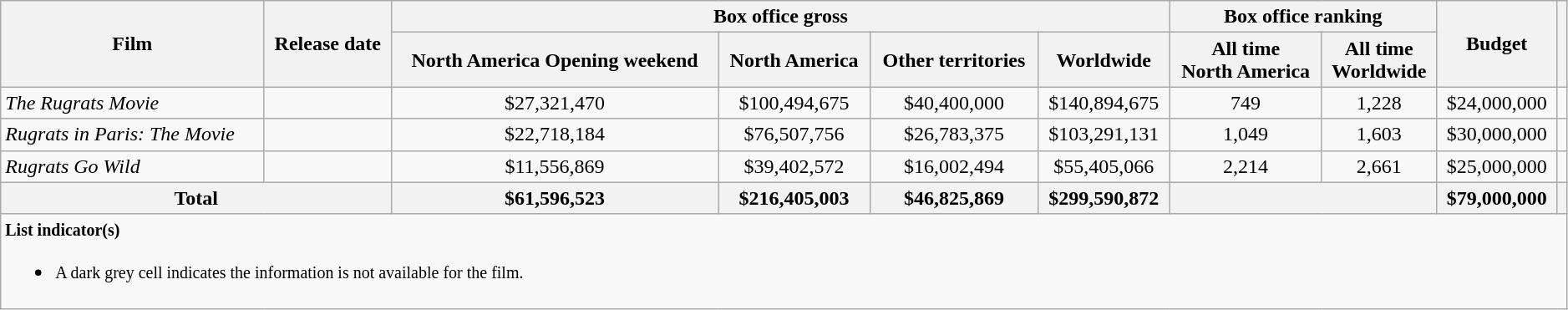<table class="wikitable sortable" width=99% border="1" style="text-align: center;">
<tr>
<th rowspan="2">Film</th>
<th rowspan="2">Release date</th>
<th colspan="4">Box office gross</th>
<th colspan="2" text="wrap">Box office ranking</th>
<th rowspan="2">Budget</th>
<th rowspan="2"></th>
</tr>
<tr>
<th>North America Opening weekend</th>
<th>North America</th>
<th>Other territories</th>
<th>Worldwide</th>
<th>All time <br>North America</th>
<th>All time <br>Worldwide</th>
</tr>
<tr>
<td style="text-align: left;"><em>The Rugrats Movie</em></td>
<td></td>
<td>$27,321,470</td>
<td>$100,494,675</td>
<td>$40,400,000</td>
<td>$140,894,675</td>
<td>749</td>
<td>1,228</td>
<td>$24,000,000</td>
<td></td>
</tr>
<tr>
<td style="text-align: left;"><em>Rugrats in Paris: The Movie</em></td>
<td></td>
<td>$22,718,184</td>
<td>$76,507,756</td>
<td>$26,783,375</td>
<td>$103,291,131</td>
<td>1,049</td>
<td>1,603</td>
<td>$30,000,000</td>
<td></td>
</tr>
<tr>
<td style="text-align: left;"><em>Rugrats Go Wild</em></td>
<td></td>
<td>$11,556,869</td>
<td>$39,402,572</td>
<td>$16,002,494</td>
<td>$55,405,066</td>
<td>2,214</td>
<td>2,661</td>
<td>$25,000,000</td>
<td></td>
</tr>
<tr>
<th colspan=2>Total</th>
<th>$61,596,523</th>
<th>$216,405,003</th>
<th>$46,825,869</th>
<th>$299,590,872</th>
<th colspan=2></th>
<th>$79,000,000</th>
<th></th>
</tr>
<tr>
<td colspan="10" style="text-align:left;"><small><strong>List indicator(s)</strong></small><br><ul><li><small>A dark grey cell indicates the information is not available for the film.</small></li></ul></td>
</tr>
</table>
